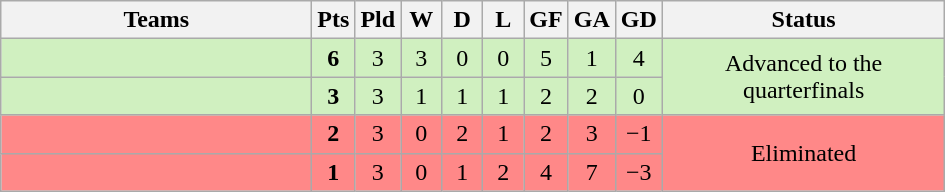<table class=wikitable style="text-align:center">
<tr>
<th width=200>Teams</th>
<th width=20>Pts</th>
<th width=20>Pld</th>
<th width=20>W</th>
<th width=20>D</th>
<th width=20>L</th>
<th width=20>GF</th>
<th width=20>GA</th>
<th width=20>GD</th>
<th width=181>Status</th>
</tr>
<tr bgcolor="#D0F0C0">
<td style="text-align:left;"></td>
<td><strong>6</strong></td>
<td>3</td>
<td>3</td>
<td>0</td>
<td>0</td>
<td>5</td>
<td>1</td>
<td>4</td>
<td rowspan=2>Advanced to the quarterfinals</td>
</tr>
<tr bgcolor="#D0F0C0">
<td style="text-align:left;"></td>
<td><strong>3</strong></td>
<td>3</td>
<td>1</td>
<td>1</td>
<td>1</td>
<td>2</td>
<td>2</td>
<td>0</td>
</tr>
<tr bgcolor=#FF8888>
<td style="text-align:left;"></td>
<td><strong>2</strong></td>
<td>3</td>
<td>0</td>
<td>2</td>
<td>1</td>
<td>2</td>
<td>3</td>
<td>−1</td>
<td rowspan=2>Eliminated</td>
</tr>
<tr bgcolor=#FF8888>
<td style="text-align:left;"></td>
<td><strong>1</strong></td>
<td>3</td>
<td>0</td>
<td>1</td>
<td>2</td>
<td>4</td>
<td>7</td>
<td>−3</td>
</tr>
</table>
